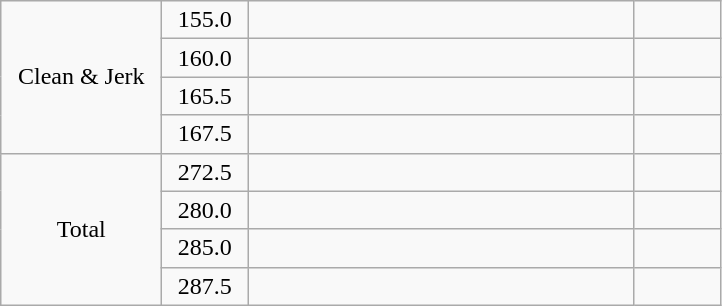<table class = "wikitable" style="text-align:center;">
<tr>
<td rowspan=4 width=100>Clean & Jerk</td>
<td width=50>155.0</td>
<td width=250 align=left></td>
<td width=50></td>
</tr>
<tr>
<td>160.0</td>
<td align=left></td>
<td></td>
</tr>
<tr>
<td>165.5</td>
<td align=left></td>
<td></td>
</tr>
<tr>
<td>167.5</td>
<td align=left></td>
<td></td>
</tr>
<tr>
<td rowspan=4>Total</td>
<td>272.5</td>
<td align=left></td>
<td></td>
</tr>
<tr>
<td>280.0</td>
<td align=left></td>
<td></td>
</tr>
<tr>
<td>285.0</td>
<td align=left></td>
<td></td>
</tr>
<tr>
<td>287.5</td>
<td align=left></td>
<td></td>
</tr>
</table>
